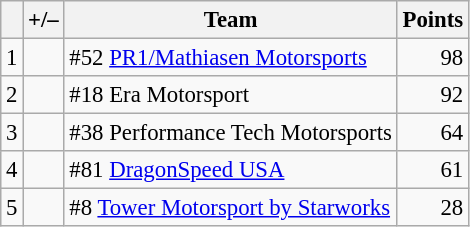<table class="wikitable" style="font-size: 95%;">
<tr>
<th scope="col"></th>
<th scope="col">+/–</th>
<th scope="col">Team</th>
<th scope="col">Points</th>
</tr>
<tr>
<td align=center>1</td>
<td align="left"></td>
<td> #52 <a href='#'>PR1/Mathiasen Motorsports</a></td>
<td align=right>98</td>
</tr>
<tr>
<td align=center>2</td>
<td align="left"></td>
<td> #18 Era Motorsport</td>
<td align=right>92</td>
</tr>
<tr>
<td align=center>3</td>
<td align="left"></td>
<td> #38 Performance Tech Motorsports</td>
<td align=right>64</td>
</tr>
<tr>
<td align=center>4</td>
<td align="left"></td>
<td> #81 <a href='#'>DragonSpeed USA</a></td>
<td align=right>61</td>
</tr>
<tr>
<td align=center>5</td>
<td align="left"></td>
<td> #8 <a href='#'>Tower Motorsport by Starworks</a></td>
<td align=right>28</td>
</tr>
</table>
